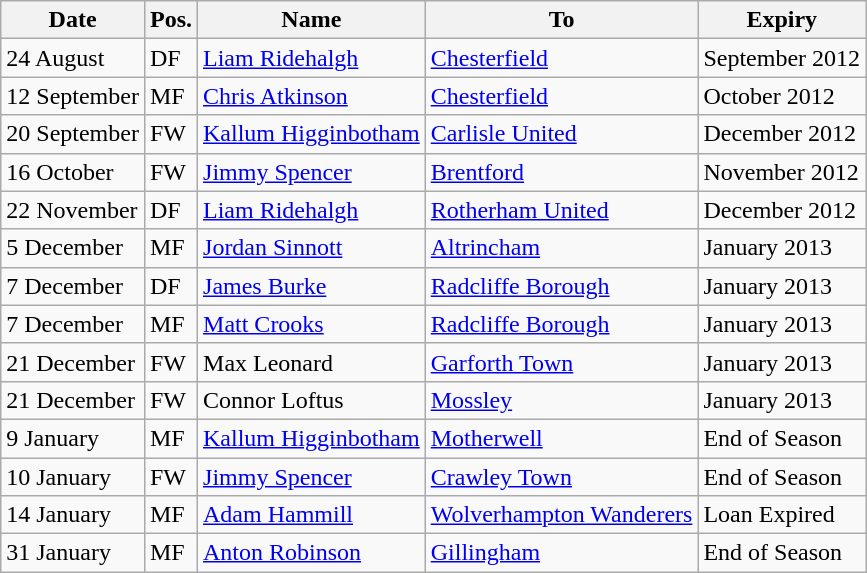<table class="wikitable">
<tr>
<th>Date</th>
<th>Pos.</th>
<th>Name</th>
<th>To</th>
<th>Expiry</th>
</tr>
<tr>
<td>24 August</td>
<td>DF</td>
<td> <a href='#'>Liam Ridehalgh</a></td>
<td> <a href='#'>Chesterfield</a></td>
<td>September 2012</td>
</tr>
<tr>
<td>12 September</td>
<td>MF</td>
<td> <a href='#'>Chris Atkinson</a></td>
<td> <a href='#'>Chesterfield</a></td>
<td>October 2012</td>
</tr>
<tr>
<td>20 September</td>
<td>FW</td>
<td> <a href='#'>Kallum Higginbotham</a></td>
<td> <a href='#'>Carlisle United</a></td>
<td>December 2012</td>
</tr>
<tr>
<td>16 October</td>
<td>FW</td>
<td> <a href='#'>Jimmy Spencer</a></td>
<td> <a href='#'>Brentford</a></td>
<td>November 2012</td>
</tr>
<tr>
<td>22 November</td>
<td>DF</td>
<td> <a href='#'>Liam Ridehalgh</a></td>
<td> <a href='#'>Rotherham United</a></td>
<td>December 2012</td>
</tr>
<tr>
<td>5 December</td>
<td>MF</td>
<td> <a href='#'>Jordan Sinnott</a></td>
<td> <a href='#'>Altrincham</a></td>
<td>January 2013</td>
</tr>
<tr>
<td>7 December</td>
<td>DF</td>
<td> <a href='#'>James Burke</a></td>
<td> <a href='#'>Radcliffe Borough</a></td>
<td>January 2013</td>
</tr>
<tr>
<td>7 December</td>
<td>MF</td>
<td> <a href='#'>Matt Crooks</a></td>
<td> <a href='#'>Radcliffe Borough</a></td>
<td>January 2013</td>
</tr>
<tr>
<td>21 December</td>
<td>FW</td>
<td> Max Leonard</td>
<td> <a href='#'>Garforth Town</a></td>
<td>January 2013</td>
</tr>
<tr>
<td>21 December</td>
<td>FW</td>
<td> Connor Loftus</td>
<td> <a href='#'>Mossley</a></td>
<td>January 2013</td>
</tr>
<tr>
<td>9 January</td>
<td>MF</td>
<td> <a href='#'>Kallum Higginbotham</a></td>
<td> <a href='#'>Motherwell</a></td>
<td>End of Season</td>
</tr>
<tr>
<td>10 January</td>
<td>FW</td>
<td> <a href='#'>Jimmy Spencer</a></td>
<td> <a href='#'>Crawley Town</a></td>
<td>End of Season</td>
</tr>
<tr>
<td>14 January</td>
<td>MF</td>
<td> <a href='#'>Adam Hammill</a></td>
<td> <a href='#'>Wolverhampton Wanderers</a></td>
<td>Loan Expired</td>
</tr>
<tr>
<td>31 January</td>
<td>MF</td>
<td> <a href='#'>Anton Robinson</a></td>
<td> <a href='#'>Gillingham</a></td>
<td>End of Season</td>
</tr>
</table>
